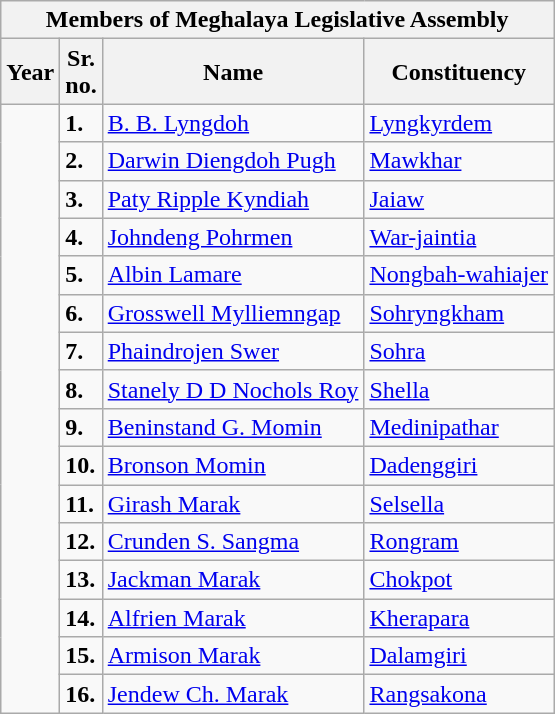<table class="wikitable sortable">
<tr>
<th colspan="4">Members of Meghalaya Legislative Assembly</th>
</tr>
<tr>
<th>Year</th>
<th>Sr.<br>no.</th>
<th>Name</th>
<th>Constituency</th>
</tr>
<tr>
<td rowspan="16"></td>
<td><strong>1.</strong></td>
<td><a href='#'>B. B. Lyngdoh</a></td>
<td><a href='#'>Lyngkyrdem</a></td>
</tr>
<tr>
<td><strong>2.</strong></td>
<td><a href='#'>Darwin Diengdoh Pugh</a></td>
<td><a href='#'>Mawkhar</a></td>
</tr>
<tr>
<td><strong>3.</strong></td>
<td><a href='#'>Paty Ripple Kyndiah</a></td>
<td><a href='#'>Jaiaw</a></td>
</tr>
<tr>
<td><strong>4.</strong></td>
<td><a href='#'>Johndeng Pohrmen</a></td>
<td><a href='#'>War-jaintia</a></td>
</tr>
<tr>
<td><strong>5.</strong></td>
<td><a href='#'>Albin Lamare</a></td>
<td><a href='#'>Nongbah-wahiajer</a></td>
</tr>
<tr>
<td><strong>6.</strong></td>
<td><a href='#'>Grosswell Mylliemngap</a></td>
<td><a href='#'>Sohryngkham</a></td>
</tr>
<tr>
<td><strong>7.</strong></td>
<td><a href='#'>Phaindrojen Swer</a></td>
<td><a href='#'>Sohra</a></td>
</tr>
<tr>
<td><strong>8.</strong></td>
<td><a href='#'>Stanely D D Nochols Roy</a></td>
<td><a href='#'>Shella</a></td>
</tr>
<tr>
<td><strong>9.</strong></td>
<td><a href='#'>Beninstand G. Momin</a></td>
<td><a href='#'>Medinipathar</a></td>
</tr>
<tr>
<td><strong>10.</strong></td>
<td><a href='#'>Bronson Momin</a></td>
<td><a href='#'>Dadenggiri</a></td>
</tr>
<tr>
<td><strong>11.</strong></td>
<td><a href='#'>Girash Marak</a></td>
<td><a href='#'>Selsella</a></td>
</tr>
<tr>
<td><strong>12.</strong></td>
<td><a href='#'>Crunden S. Sangma</a></td>
<td><a href='#'>Rongram</a></td>
</tr>
<tr>
<td><strong>13.</strong></td>
<td><a href='#'>Jackman Marak</a></td>
<td><a href='#'>Chokpot</a></td>
</tr>
<tr>
<td><strong>14.</strong></td>
<td><a href='#'>Alfrien Marak</a></td>
<td><a href='#'>Kherapara</a></td>
</tr>
<tr>
<td><strong>15.</strong></td>
<td><a href='#'>Armison Marak</a></td>
<td><a href='#'>Dalamgiri</a></td>
</tr>
<tr>
<td><strong>16.</strong></td>
<td><a href='#'>Jendew Ch. Marak</a></td>
<td><a href='#'>Rangsakona</a></td>
</tr>
</table>
